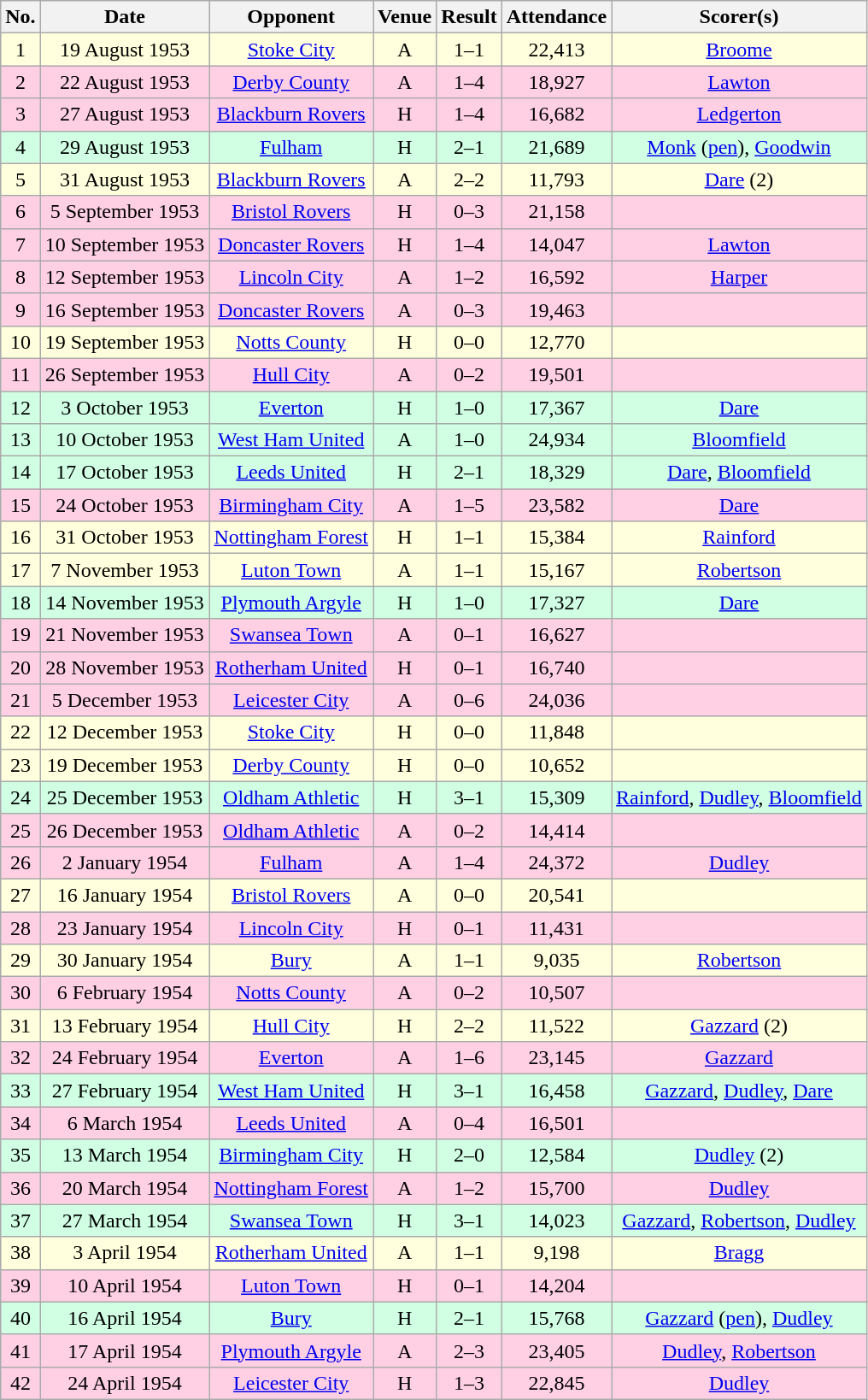<table class="wikitable sortable" style="text-align:center;">
<tr>
<th>No.</th>
<th>Date</th>
<th>Opponent</th>
<th>Venue</th>
<th>Result</th>
<th>Attendance</th>
<th>Scorer(s)</th>
</tr>
<tr style="background:#ffd;">
<td>1</td>
<td>19 August 1953</td>
<td><a href='#'>Stoke City</a></td>
<td>A</td>
<td>1–1</td>
<td>22,413</td>
<td><a href='#'>Broome</a></td>
</tr>
<tr style="background:#ffd0e3;">
<td>2</td>
<td>22 August 1953</td>
<td><a href='#'>Derby County</a></td>
<td>A</td>
<td>1–4</td>
<td>18,927</td>
<td><a href='#'>Lawton</a></td>
</tr>
<tr style="background:#ffd0e3;">
<td>3</td>
<td>27 August 1953</td>
<td><a href='#'>Blackburn Rovers</a></td>
<td>H</td>
<td>1–4</td>
<td>16,682</td>
<td><a href='#'>Ledgerton</a></td>
</tr>
<tr style="background:#d0ffe3;">
<td>4</td>
<td>29 August 1953</td>
<td><a href='#'>Fulham</a></td>
<td>H</td>
<td>2–1</td>
<td>21,689</td>
<td><a href='#'>Monk</a> (<a href='#'>pen</a>), <a href='#'>Goodwin</a></td>
</tr>
<tr style="background:#ffd;">
<td>5</td>
<td>31 August 1953</td>
<td><a href='#'>Blackburn Rovers</a></td>
<td>A</td>
<td>2–2</td>
<td>11,793</td>
<td><a href='#'>Dare</a> (2)</td>
</tr>
<tr style="background:#ffd0e3;">
<td>6</td>
<td>5 September 1953</td>
<td><a href='#'>Bristol Rovers</a></td>
<td>H</td>
<td>0–3</td>
<td>21,158</td>
<td></td>
</tr>
<tr style="background:#ffd0e3;">
<td>7</td>
<td>10 September 1953</td>
<td><a href='#'>Doncaster Rovers</a></td>
<td>H</td>
<td>1–4</td>
<td>14,047</td>
<td><a href='#'>Lawton</a></td>
</tr>
<tr style="background:#ffd0e3;">
<td>8</td>
<td>12 September 1953</td>
<td><a href='#'>Lincoln City</a></td>
<td>A</td>
<td>1–2</td>
<td>16,592</td>
<td><a href='#'>Harper</a></td>
</tr>
<tr style="background:#ffd0e3;">
<td>9</td>
<td>16 September 1953</td>
<td><a href='#'>Doncaster Rovers</a></td>
<td>A</td>
<td>0–3</td>
<td>19,463</td>
<td></td>
</tr>
<tr style="background:#ffd;">
<td>10</td>
<td>19 September 1953</td>
<td><a href='#'>Notts County</a></td>
<td>H</td>
<td>0–0</td>
<td>12,770</td>
<td></td>
</tr>
<tr style="background:#ffd0e3;">
<td>11</td>
<td>26 September 1953</td>
<td><a href='#'>Hull City</a></td>
<td>A</td>
<td>0–2</td>
<td>19,501</td>
<td></td>
</tr>
<tr style="background:#d0ffe3;">
<td>12</td>
<td>3 October 1953</td>
<td><a href='#'>Everton</a></td>
<td>H</td>
<td>1–0</td>
<td>17,367</td>
<td><a href='#'>Dare</a></td>
</tr>
<tr style="background:#d0ffe3;">
<td>13</td>
<td>10 October 1953</td>
<td><a href='#'>West Ham United</a></td>
<td>A</td>
<td>1–0</td>
<td>24,934</td>
<td><a href='#'>Bloomfield</a></td>
</tr>
<tr style="background:#d0ffe3;">
<td>14</td>
<td>17 October 1953</td>
<td><a href='#'>Leeds United</a></td>
<td>H</td>
<td>2–1</td>
<td>18,329</td>
<td><a href='#'>Dare</a>, <a href='#'>Bloomfield</a></td>
</tr>
<tr style="background:#ffd0e3;">
<td>15</td>
<td>24 October 1953</td>
<td><a href='#'>Birmingham City</a></td>
<td>A</td>
<td>1–5</td>
<td>23,582</td>
<td><a href='#'>Dare</a></td>
</tr>
<tr style="background:#ffd;">
<td>16</td>
<td>31 October 1953</td>
<td><a href='#'>Nottingham Forest</a></td>
<td>H</td>
<td>1–1</td>
<td>15,384</td>
<td><a href='#'>Rainford</a></td>
</tr>
<tr style="background:#ffd;">
<td>17</td>
<td>7 November 1953</td>
<td><a href='#'>Luton Town</a></td>
<td>A</td>
<td>1–1</td>
<td>15,167</td>
<td><a href='#'>Robertson</a></td>
</tr>
<tr style="background:#d0ffe3;">
<td>18</td>
<td>14 November 1953</td>
<td><a href='#'>Plymouth Argyle</a></td>
<td>H</td>
<td>1–0</td>
<td>17,327</td>
<td><a href='#'>Dare</a></td>
</tr>
<tr style="background:#ffd0e3;">
<td>19</td>
<td>21 November 1953</td>
<td><a href='#'>Swansea Town</a></td>
<td>A</td>
<td>0–1</td>
<td>16,627</td>
<td></td>
</tr>
<tr style="background:#ffd0e3;">
<td>20</td>
<td>28 November 1953</td>
<td><a href='#'>Rotherham United</a></td>
<td>H</td>
<td>0–1</td>
<td>16,740</td>
<td></td>
</tr>
<tr style="background:#ffd0e3;">
<td>21</td>
<td>5 December 1953</td>
<td><a href='#'>Leicester City</a></td>
<td>A</td>
<td>0–6</td>
<td>24,036</td>
<td></td>
</tr>
<tr style="background:#ffd;">
<td>22</td>
<td>12 December 1953</td>
<td><a href='#'>Stoke City</a></td>
<td>H</td>
<td>0–0</td>
<td>11,848</td>
<td></td>
</tr>
<tr style="background:#ffd;">
<td>23</td>
<td>19 December 1953</td>
<td><a href='#'>Derby County</a></td>
<td>H</td>
<td>0–0</td>
<td>10,652</td>
<td></td>
</tr>
<tr style="background:#d0ffe3;">
<td>24</td>
<td>25 December 1953</td>
<td><a href='#'>Oldham Athletic</a></td>
<td>H</td>
<td>3–1</td>
<td>15,309</td>
<td><a href='#'>Rainford</a>, <a href='#'>Dudley</a>, <a href='#'>Bloomfield</a></td>
</tr>
<tr style="background:#ffd0e3;">
<td>25</td>
<td>26 December 1953</td>
<td><a href='#'>Oldham Athletic</a></td>
<td>A</td>
<td>0–2</td>
<td>14,414</td>
<td></td>
</tr>
<tr style="background:#ffd0e3;">
<td>26</td>
<td>2 January 1954</td>
<td><a href='#'>Fulham</a></td>
<td>A</td>
<td>1–4</td>
<td>24,372</td>
<td><a href='#'>Dudley</a></td>
</tr>
<tr style="background:#ffd;">
<td>27</td>
<td>16 January 1954</td>
<td><a href='#'>Bristol Rovers</a></td>
<td>A</td>
<td>0–0</td>
<td>20,541</td>
<td></td>
</tr>
<tr style="background:#ffd0e3;">
<td>28</td>
<td>23 January 1954</td>
<td><a href='#'>Lincoln City</a></td>
<td>H</td>
<td>0–1</td>
<td>11,431</td>
<td></td>
</tr>
<tr style="background:#ffd;">
<td>29</td>
<td>30 January 1954</td>
<td><a href='#'>Bury</a></td>
<td>A</td>
<td>1–1</td>
<td>9,035</td>
<td><a href='#'>Robertson</a></td>
</tr>
<tr style="background:#ffd0e3;">
<td>30</td>
<td>6 February 1954</td>
<td><a href='#'>Notts County</a></td>
<td>A</td>
<td>0–2</td>
<td>10,507</td>
<td></td>
</tr>
<tr style="background:#ffd;">
<td>31</td>
<td>13 February 1954</td>
<td><a href='#'>Hull City</a></td>
<td>H</td>
<td>2–2</td>
<td>11,522</td>
<td><a href='#'>Gazzard</a> (2)</td>
</tr>
<tr style="background:#ffd0e3;">
<td>32</td>
<td>24 February 1954</td>
<td><a href='#'>Everton</a></td>
<td>A</td>
<td>1–6</td>
<td>23,145</td>
<td><a href='#'>Gazzard</a></td>
</tr>
<tr style="background:#d0ffe3;">
<td>33</td>
<td>27 February 1954</td>
<td><a href='#'>West Ham United</a></td>
<td>H</td>
<td>3–1</td>
<td>16,458</td>
<td><a href='#'>Gazzard</a>, <a href='#'>Dudley</a>, <a href='#'>Dare</a></td>
</tr>
<tr style="background:#ffd0e3;">
<td>34</td>
<td>6 March 1954</td>
<td><a href='#'>Leeds United</a></td>
<td>A</td>
<td>0–4</td>
<td>16,501</td>
<td></td>
</tr>
<tr style="background:#d0ffe3;">
<td>35</td>
<td>13 March 1954</td>
<td><a href='#'>Birmingham City</a></td>
<td>H</td>
<td>2–0</td>
<td>12,584</td>
<td><a href='#'>Dudley</a> (2)</td>
</tr>
<tr style="background:#ffd0e3;">
<td>36</td>
<td>20 March 1954</td>
<td><a href='#'>Nottingham Forest</a></td>
<td>A</td>
<td>1–2</td>
<td>15,700</td>
<td><a href='#'>Dudley</a></td>
</tr>
<tr style="background:#d0ffe3;">
<td>37</td>
<td>27 March 1954</td>
<td><a href='#'>Swansea Town</a></td>
<td>H</td>
<td>3–1</td>
<td>14,023</td>
<td><a href='#'>Gazzard</a>, <a href='#'>Robertson</a>, <a href='#'>Dudley</a></td>
</tr>
<tr style="background:#ffd;">
<td>38</td>
<td>3 April 1954</td>
<td><a href='#'>Rotherham United</a></td>
<td>A</td>
<td>1–1</td>
<td>9,198</td>
<td><a href='#'>Bragg</a></td>
</tr>
<tr style="background:#ffd0e3;">
<td>39</td>
<td>10 April 1954</td>
<td><a href='#'>Luton Town</a></td>
<td>H</td>
<td>0–1</td>
<td>14,204</td>
<td></td>
</tr>
<tr style="background:#d0ffe3;">
<td>40</td>
<td>16 April 1954</td>
<td><a href='#'>Bury</a></td>
<td>H</td>
<td>2–1</td>
<td>15,768</td>
<td><a href='#'>Gazzard</a> (<a href='#'>pen</a>), <a href='#'>Dudley</a></td>
</tr>
<tr style="background:#ffd0e3;">
<td>41</td>
<td>17 April 1954</td>
<td><a href='#'>Plymouth Argyle</a></td>
<td>A</td>
<td>2–3</td>
<td>23,405</td>
<td><a href='#'>Dudley</a>, <a href='#'>Robertson</a></td>
</tr>
<tr style="background:#ffd0e3;">
<td>42</td>
<td>24 April 1954</td>
<td><a href='#'>Leicester City</a></td>
<td>H</td>
<td>1–3</td>
<td>22,845</td>
<td><a href='#'>Dudley</a></td>
</tr>
</table>
